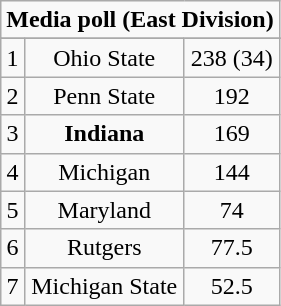<table class="wikitable" style="display: inline-table;">
<tr>
<td align="center" Colspan="3"><strong>Media poll (East Division)</strong></td>
</tr>
<tr align="center">
</tr>
<tr align="center">
<td>1</td>
<td>Ohio State</td>
<td>238 (34)</td>
</tr>
<tr align="center">
<td>2</td>
<td>Penn State</td>
<td>192</td>
</tr>
<tr align="center">
<td>3</td>
<td><strong>Indiana</strong></td>
<td>169</td>
</tr>
<tr align="center">
<td>4</td>
<td>Michigan</td>
<td>144</td>
</tr>
<tr align="center">
<td>5</td>
<td>Maryland</td>
<td>74</td>
</tr>
<tr align="center">
<td>6</td>
<td>Rutgers</td>
<td>77.5</td>
</tr>
<tr align="center">
<td>7</td>
<td>Michigan State</td>
<td>52.5</td>
</tr>
</table>
